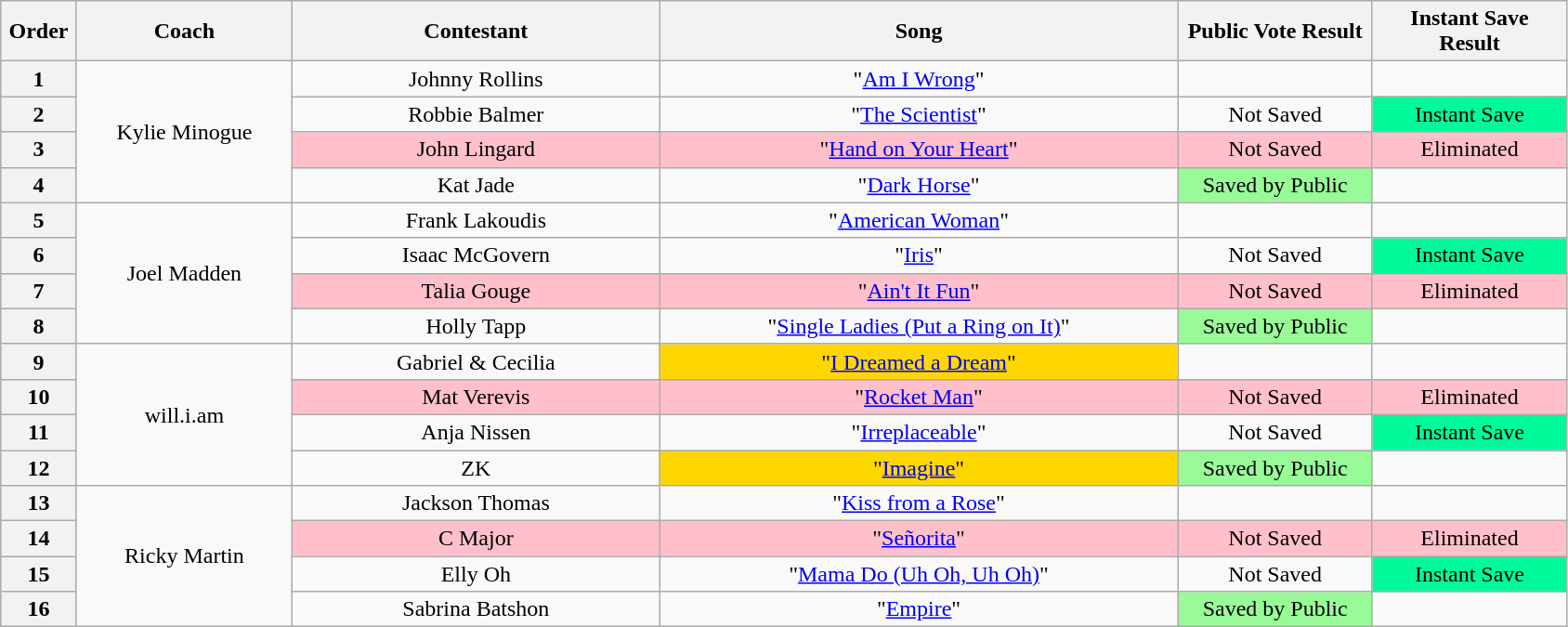<table class="wikitable" style="text-align:center; width:89%;">
<tr>
<th width="1%">Order</th>
<th width="10%">Coach</th>
<th width="17%">Contestant</th>
<th width="24%">Song</th>
<th width="9%">Public Vote Result</th>
<th width="9%">Instant Save Result</th>
</tr>
<tr>
<th scope="row">1</th>
<td rowspan="4">Kylie Minogue</td>
<td>Johnny Rollins</td>
<td>"<a href='#'>Am I Wrong</a>"</td>
<td></td>
<td></td>
</tr>
<tr>
<th scope="row">2</th>
<td>Robbie Balmer</td>
<td>"<a href='#'>The Scientist</a>"</td>
<td>Not Saved</td>
<td style="background:#00FA9A;">Instant Save</td>
</tr>
<tr style="background:pink">
<th scope="row">3</th>
<td>John Lingard</td>
<td>"<a href='#'>Hand on Your Heart</a>"</td>
<td style="background:pink">Not Saved</td>
<td>Eliminated</td>
</tr>
<tr>
<th scope="row">4</th>
<td>Kat Jade</td>
<td>"<a href='#'>Dark Horse</a>"</td>
<td style="background:palegreen">Saved by Public</td>
<td></td>
</tr>
<tr>
<th scope="row">5</th>
<td rowspan="4">Joel Madden</td>
<td>Frank Lakoudis</td>
<td>"<a href='#'>American Woman</a>"</td>
<td></td>
<td></td>
</tr>
<tr>
<th scope="row">6</th>
<td>Isaac McGovern</td>
<td>"<a href='#'>Iris</a>"</td>
<td>Not Saved</td>
<td style="background:#00FA9A;">Instant Save</td>
</tr>
<tr style="background:pink">
<th scope="row">7</th>
<td>Talia Gouge</td>
<td>"<a href='#'>Ain't It Fun</a>"</td>
<td style="background:pink">Not Saved</td>
<td>Eliminated</td>
</tr>
<tr>
<th scope="row">8</th>
<td>Holly Tapp</td>
<td>"<a href='#'>Single Ladies (Put a Ring on It)</a>"</td>
<td style="background:palegreen">Saved by Public</td>
<td></td>
</tr>
<tr>
<th scope="row">9</th>
<td rowspan="4">will.i.am</td>
<td>Gabriel & Cecilia</td>
<td style="background:gold;">"<a href='#'>I Dreamed a Dream</a>"</td>
<td></td>
<td></td>
</tr>
<tr style="background:pink">
<th scope="row">10</th>
<td>Mat Verevis</td>
<td>"<a href='#'>Rocket Man</a>"</td>
<td style="background:pink">Not Saved</td>
<td>Eliminated</td>
</tr>
<tr>
<th scope="row">11</th>
<td>Anja Nissen</td>
<td>"<a href='#'>Irreplaceable</a>"</td>
<td>Not Saved</td>
<td style="background:#00FA9A;">Instant Save</td>
</tr>
<tr>
<th scope="row">12</th>
<td>ZK</td>
<td style="background:gold;">"<a href='#'>Imagine</a>"</td>
<td style="background:palegreen">Saved by Public</td>
<td></td>
</tr>
<tr>
<th scope="row">13</th>
<td rowspan="4">Ricky Martin</td>
<td>Jackson Thomas</td>
<td>"<a href='#'>Kiss from a Rose</a>"</td>
<td></td>
<td></td>
</tr>
<tr style="background:pink">
<th scope="row">14</th>
<td>C Major</td>
<td>"<a href='#'>Señorita</a>"</td>
<td style="background:pink">Not Saved</td>
<td>Eliminated</td>
</tr>
<tr>
<th scope="row">15</th>
<td>Elly Oh</td>
<td>"<a href='#'>Mama Do (Uh Oh, Uh Oh)</a>"</td>
<td>Not Saved</td>
<td style="background:#00FA9A;">Instant Save</td>
</tr>
<tr>
<th scope="row">16</th>
<td>Sabrina Batshon</td>
<td>"<a href='#'>Empire</a>"</td>
<td style="background:palegreen">Saved by Public</td>
<td></td>
</tr>
</table>
